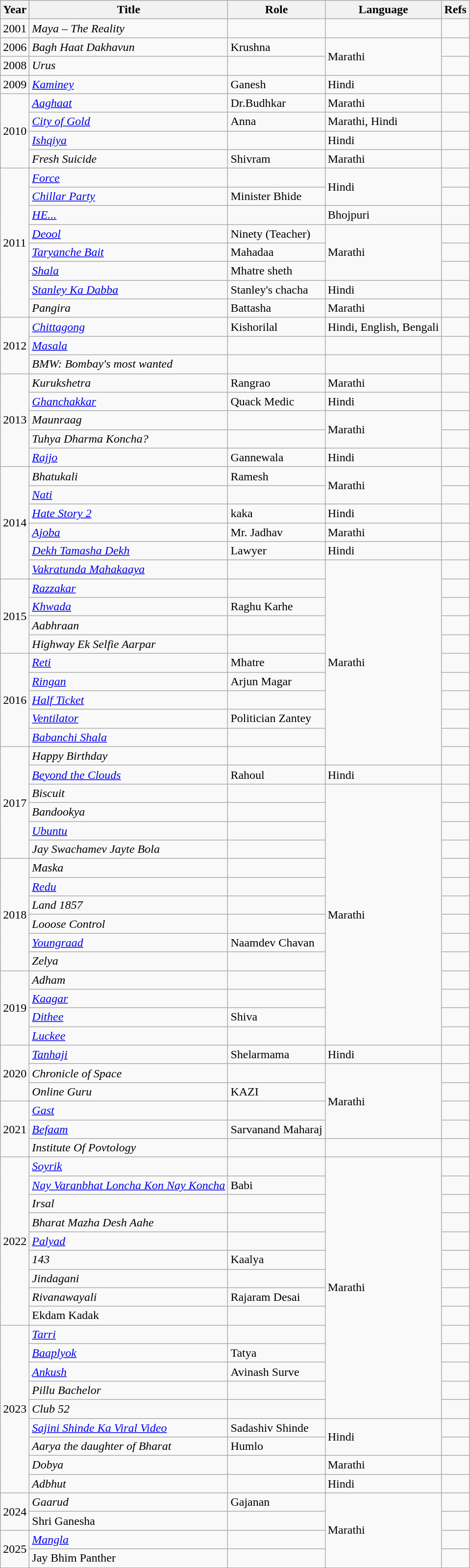<table class="wikitable sortable">
<tr>
<th>Year</th>
<th>Title</th>
<th>Role</th>
<th>Language</th>
<th>Refs</th>
</tr>
<tr>
<td>2001</td>
<td><em>Maya – The Reality</em></td>
<td></td>
<td></td>
<td></td>
</tr>
<tr>
<td>2006</td>
<td><em>Bagh Haat Dakhavun</em></td>
<td>Krushna</td>
<td Rowspan="2">Marathi</td>
<td></td>
</tr>
<tr>
<td>2008</td>
<td><em>Urus</em></td>
<td></td>
<td></td>
</tr>
<tr>
<td>2009</td>
<td><em><a href='#'>Kaminey</a></em></td>
<td>Ganesh</td>
<td>Hindi</td>
<td></td>
</tr>
<tr>
<td rowspan="4">2010</td>
<td><em><a href='#'>Aaghaat</a></em></td>
<td>Dr.Budhkar</td>
<td>Marathi</td>
<td></td>
</tr>
<tr>
<td><em><a href='#'>City of Gold</a></em></td>
<td>Anna</td>
<td>Marathi, Hindi</td>
<td></td>
</tr>
<tr>
<td><em><a href='#'>Ishqiya</a></em></td>
<td></td>
<td>Hindi</td>
<td></td>
</tr>
<tr>
<td><em>Fresh Suicide</em></td>
<td>Shivram</td>
<td>Marathi</td>
<td></td>
</tr>
<tr>
<td rowspan="8">2011</td>
<td><em><a href='#'>Force</a></em></td>
<td></td>
<td Rowspan="2">Hindi</td>
<td></td>
</tr>
<tr>
<td><em><a href='#'>Chillar Party</a></em></td>
<td>Minister Bhide</td>
<td></td>
</tr>
<tr>
<td><em><a href='#'>HE...</a></em></td>
<td></td>
<td>Bhojpuri</td>
<td></td>
</tr>
<tr>
<td><em><a href='#'>Deool</a></em></td>
<td>Ninety (Teacher)</td>
<td Rowspan="3">Marathi</td>
<td></td>
</tr>
<tr>
<td><em><a href='#'>Taryanche Bait</a></em></td>
<td>Mahadaa</td>
<td></td>
</tr>
<tr>
<td><em><a href='#'>Shala</a></em></td>
<td>Mhatre sheth</td>
<td></td>
</tr>
<tr>
<td><em><a href='#'>Stanley Ka Dabba</a></em></td>
<td>Stanley's chacha</td>
<td>Hindi</td>
<td></td>
</tr>
<tr>
<td><em>Pangira</em></td>
<td>Battasha</td>
<td>Marathi</td>
<td></td>
</tr>
<tr>
<td rowspan="3">2012</td>
<td><em><a href='#'>Chittagong</a></em></td>
<td>Kishorilal</td>
<td>Hindi, English, Bengali</td>
<td></td>
</tr>
<tr>
<td><em><a href='#'>Masala</a></em></td>
<td></td>
<td></td>
<td></td>
</tr>
<tr>
<td><em>BMW: Bombay's most wanted</em></td>
<td></td>
<td></td>
<td></td>
</tr>
<tr>
<td rowspan="5">2013</td>
<td><em>Kurukshetra</em></td>
<td>Rangrao</td>
<td>Marathi</td>
<td></td>
</tr>
<tr>
<td><em><a href='#'>Ghanchakkar</a></em></td>
<td>Quack Medic</td>
<td>Hindi</td>
<td></td>
</tr>
<tr>
<td><em>Maunraag</em></td>
<td></td>
<td Rowspan="2">Marathi</td>
<td></td>
</tr>
<tr>
<td><em>Tuhya Dharma Koncha?</em></td>
<td></td>
<td></td>
</tr>
<tr>
<td><em><a href='#'>Rajjo</a></em></td>
<td>Gannewala</td>
<td>Hindi</td>
<td></td>
</tr>
<tr>
<td rowspan="6">2014</td>
<td><em>Bhatukali</em></td>
<td>Ramesh</td>
<td Rowspan="2">Marathi</td>
<td></td>
</tr>
<tr>
<td><em><a href='#'>Nati</a></em></td>
<td></td>
<td></td>
</tr>
<tr>
<td><em><a href='#'>Hate Story 2</a></em></td>
<td>kaka</td>
<td>Hindi</td>
<td></td>
</tr>
<tr>
<td><em><a href='#'>Ajoba</a></em></td>
<td>Mr. Jadhav</td>
<td>Marathi</td>
<td></td>
</tr>
<tr>
<td><em><a href='#'>Dekh Tamasha Dekh</a></em></td>
<td>Lawyer</td>
<td>Hindi</td>
<td></td>
</tr>
<tr>
<td><em><a href='#'>Vakratunda Mahakaaya</a></em></td>
<td></td>
<td Rowspan="11">Marathi</td>
<td></td>
</tr>
<tr>
<td rowspan="4">2015</td>
<td><em><a href='#'>Razzakar</a></em></td>
<td></td>
<td></td>
</tr>
<tr>
<td><em><a href='#'>Khwada</a></em></td>
<td>Raghu Karhe</td>
<td></td>
</tr>
<tr>
<td><em>Aabhraan</em></td>
<td></td>
<td></td>
</tr>
<tr>
<td><em>Highway Ek Selfie Aarpar</em></td>
<td></td>
<td></td>
</tr>
<tr>
<td rowspan="5">2016</td>
<td><em><a href='#'>Reti</a></em></td>
<td>Mhatre</td>
<td></td>
</tr>
<tr>
<td><em><a href='#'>Ringan</a></em></td>
<td>Arjun Magar</td>
<td></td>
</tr>
<tr>
<td><em><a href='#'>Half Ticket</a></em></td>
<td></td>
<td></td>
</tr>
<tr>
<td><em><a href='#'>Ventilator</a></em></td>
<td>Politician Zantey</td>
<td></td>
</tr>
<tr>
<td><em><a href='#'>Babanchi Shala</a></em></td>
<td></td>
<td></td>
</tr>
<tr>
<td rowspan="6">2017</td>
<td><em>Happy Birthday</em></td>
<td></td>
<td></td>
</tr>
<tr>
<td><em><a href='#'>Beyond the Clouds</a></em></td>
<td>Rahoul</td>
<td>Hindi</td>
<td></td>
</tr>
<tr>
<td><em>Biscuit</em></td>
<td></td>
<td Rowspan="14">Marathi</td>
<td></td>
</tr>
<tr>
<td><em>Bandookya</em></td>
<td></td>
<td></td>
</tr>
<tr>
<td><em><a href='#'>Ubuntu</a></em></td>
<td></td>
</tr>
<tr>
<td><em>Jay Swachamev Jayte Bola</em></td>
<td></td>
<td></td>
</tr>
<tr>
<td rowspan="6">2018</td>
<td><em>Maska</em></td>
<td></td>
<td></td>
</tr>
<tr>
<td><em><a href='#'>Redu</a></em></td>
<td></td>
</tr>
<tr>
<td><em>Land 1857</em></td>
<td></td>
<td></td>
</tr>
<tr>
<td><em>Looose Control</em></td>
<td></td>
<td></td>
</tr>
<tr>
<td><em><a href='#'>Youngraad</a></em></td>
<td>Naamdev Chavan</td>
<td></td>
</tr>
<tr>
<td><em>Zelya</em></td>
<td></td>
<td></td>
</tr>
<tr>
<td rowspan="4">2019</td>
<td><em>Adham</em></td>
<td></td>
<td></td>
</tr>
<tr>
<td><em><a href='#'>Kaagar</a></em></td>
<td></td>
<td></td>
</tr>
<tr>
<td><em><a href='#'>Dithee</a></em></td>
<td>Shiva</td>
<td></td>
</tr>
<tr>
<td><em><a href='#'>Luckee</a></em></td>
<td></td>
<td></td>
</tr>
<tr>
<td rowspan="3">2020</td>
<td><em><a href='#'>Tanhaji</a></em></td>
<td>Shelarmama</td>
<td>Hindi</td>
<td></td>
</tr>
<tr>
<td><em>Chronicle of Space</em></td>
<td></td>
<td Rowspan="4">Marathi</td>
<td></td>
</tr>
<tr>
<td><em>Online Guru</em></td>
<td>KAZI</td>
<td></td>
</tr>
<tr>
<td rowspan="3">2021</td>
<td><em><a href='#'>Gast</a></em></td>
<td></td>
<td></td>
</tr>
<tr>
<td><em><a href='#'>Befaam</a></em></td>
<td>Sarvanand Maharaj</td>
<td></td>
</tr>
<tr>
<td><em>Institute Of Povtology</em></td>
<td></td>
<td></td>
<td></td>
</tr>
<tr>
<td rowspan="9">2022</td>
<td><em><a href='#'>Soyrik</a></em></td>
<td></td>
<td Rowspan="14">Marathi</td>
<td></td>
</tr>
<tr>
<td><em><a href='#'>Nay Varanbhat Loncha Kon Nay Koncha</a></em></td>
<td>Babi</td>
<td></td>
</tr>
<tr>
<td><em>Irsal</em></td>
<td></td>
<td></td>
</tr>
<tr>
<td><em>Bharat Mazha Desh Aahe</em></td>
<td></td>
<td></td>
</tr>
<tr>
<td><em><a href='#'>Palyad</a></em></td>
<td></td>
<td></td>
</tr>
<tr>
<td><em>143</em></td>
<td>Kaalya</td>
<td></td>
</tr>
<tr>
<td><em>Jindagani</em></td>
<td></td>
<td></td>
</tr>
<tr>
<td><em>Rivanawayali</em></td>
<td>Rajaram Desai</td>
<td></td>
</tr>
<tr>
<td>Ekdam Kadak</td>
<td></td>
<td></td>
</tr>
<tr>
<td rowspan="9">2023</td>
<td><a href='#'><em>Tarri</em></a></td>
<td></td>
<td></td>
</tr>
<tr>
<td><em><a href='#'>Baaplyok</a></em></td>
<td>Tatya</td>
<td></td>
</tr>
<tr>
<td><em><a href='#'>Ankush</a></em></td>
<td>Avinash Surve</td>
<td></td>
</tr>
<tr>
<td><em>Pillu Bachelor</em></td>
<td></td>
<td></td>
</tr>
<tr>
<td><em>Club 52</em></td>
<td></td>
<td></td>
</tr>
<tr>
<td><em><a href='#'>Sajini Shinde Ka Viral Video</a></em></td>
<td>Sadashiv Shinde</td>
<td Rowspan="2">Hindi</td>
</tr>
<tr>
<td><em>Aarya the daughter of Bharat</em></td>
<td>Humlo</td>
<td></td>
</tr>
<tr>
<td><em>Dobya</em></td>
<td></td>
<td>Marathi</td>
<td></td>
</tr>
<tr>
<td><em>Adbhut</em></td>
<td></td>
<td>Hindi</td>
<td></td>
</tr>
<tr>
<td rowspan="2">2024</td>
<td><em>Gaarud</em></td>
<td>Gajanan</td>
<td Rowspan="4">Marathi</td>
<td></td>
</tr>
<tr>
<td>Shri Ganesha</td>
<td></td>
<td></td>
</tr>
<tr>
<td rowspan="2">2025</td>
<td><em><a href='#'>Mangla</a></em></td>
<td></td>
<td></td>
</tr>
<tr>
<td>Jay Bhim Panther</td>
<td></td>
<td></td>
</tr>
</table>
